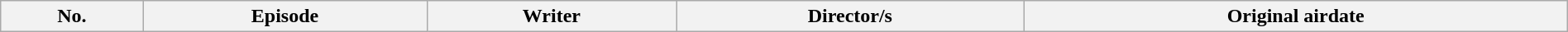<table class="wikitable plainrowheaders" style="width:100%; margin:auto;">
<tr>
<th>No.</th>
<th>Episode</th>
<th>Writer</th>
<th>Director/s</th>
<th>Original airdate<br>








</th>
</tr>
</table>
